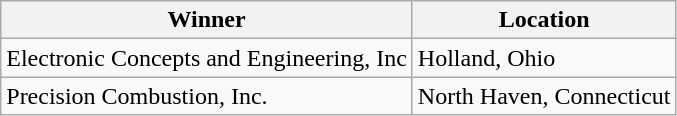<table class="wikitable">
<tr>
<th>Winner</th>
<th>Location</th>
</tr>
<tr>
<td>Electronic Concepts and Engineering, Inc</td>
<td>Holland, Ohio</td>
</tr>
<tr>
<td>Precision Combustion, Inc.</td>
<td>North Haven, Connecticut</td>
</tr>
</table>
